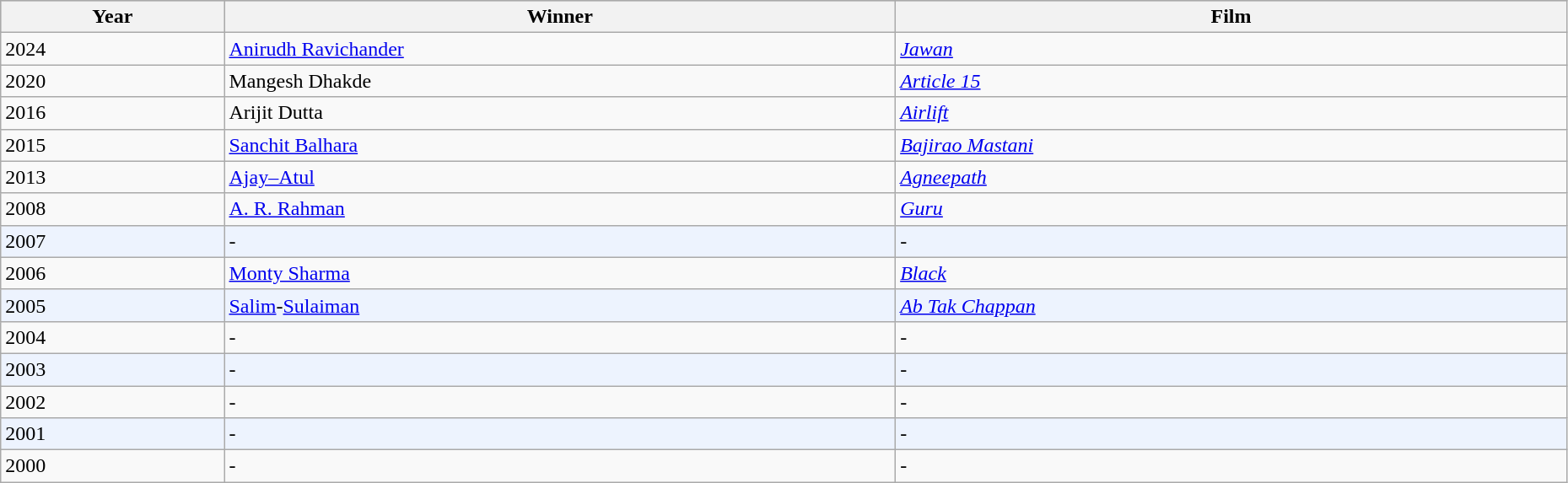<table class="wikitable" style="width:98%;">
<tr style="background:#bebebe;">
<th style="width:10%;">Year</th>
<th style="width:30%;">Winner</th>
<th style="width:30%;">Film</th>
</tr>
<tr>
<td>2024</td>
<td><a href='#'>Anirudh Ravichander</a></td>
<td><em><a href='#'>Jawan</a></em></td>
</tr>
<tr>
<td>2020</td>
<td>Mangesh Dhakde</td>
<td><a href='#'><em>Article 15</em></a></td>
</tr>
<tr>
<td>2016</td>
<td>Arijit Dutta</td>
<td><em><a href='#'>Airlift</a></em></td>
</tr>
<tr>
<td>2015</td>
<td><a href='#'>Sanchit Balhara</a></td>
<td><em><a href='#'>Bajirao Mastani</a></em></td>
</tr>
<tr>
<td>2013</td>
<td><a href='#'>Ajay–Atul</a></td>
<td><em><a href='#'>Agneepath</a></em></td>
</tr>
<tr>
<td>2008</td>
<td><a href='#'>A. R. Rahman</a></td>
<td><em><a href='#'>Guru</a></em></td>
</tr>
<tr bgcolor=#edf3fe>
<td>2007</td>
<td>-</td>
<td>-</td>
</tr>
<tr>
<td>2006</td>
<td><a href='#'>Monty Sharma</a></td>
<td><em><a href='#'>Black</a></em></td>
</tr>
<tr bgcolor=#edf3fe>
<td>2005</td>
<td><a href='#'>Salim</a>-<a href='#'>Sulaiman</a></td>
<td><em><a href='#'>Ab Tak Chappan</a></em></td>
</tr>
<tr>
<td>2004</td>
<td>-</td>
<td>-</td>
</tr>
<tr bgcolor=#edf3fe>
<td>2003</td>
<td>-</td>
<td>-</td>
</tr>
<tr>
<td>2002</td>
<td>-</td>
<td>-</td>
</tr>
<tr bgcolor=#edf3fe>
<td>2001</td>
<td>-</td>
<td>-</td>
</tr>
<tr>
<td>2000</td>
<td>-</td>
<td>-</td>
</tr>
</table>
